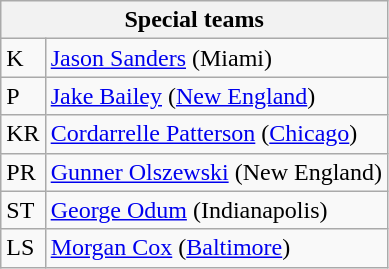<table class="wikitable">
<tr>
<th colspan="6">Special teams</th>
</tr>
<tr>
<td>K</td>
<td><a href='#'>Jason Sanders</a> (Miami)</td>
</tr>
<tr>
<td>P</td>
<td><a href='#'>Jake Bailey</a> (<a href='#'>New England</a>)</td>
</tr>
<tr>
<td>KR</td>
<td><a href='#'>Cordarrelle Patterson</a> (<a href='#'>Chicago</a>)</td>
</tr>
<tr>
<td>PR</td>
<td><a href='#'>Gunner Olszewski</a> (New England)</td>
</tr>
<tr>
<td>ST</td>
<td><a href='#'>George Odum</a> (Indianapolis)</td>
</tr>
<tr>
<td>LS</td>
<td><a href='#'>Morgan Cox</a> (<a href='#'>Baltimore</a>)</td>
</tr>
</table>
